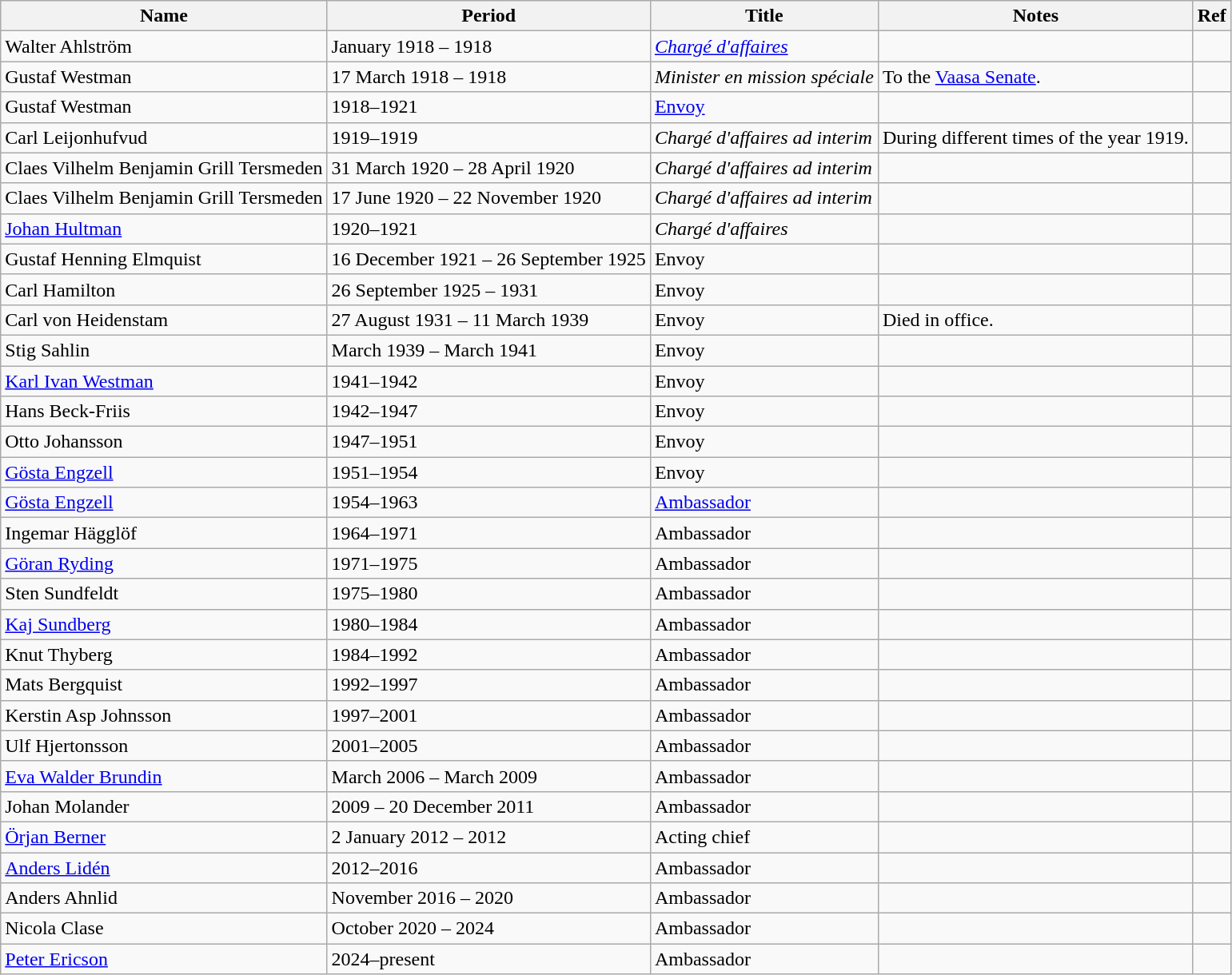<table class="wikitable">
<tr>
<th>Name</th>
<th>Period</th>
<th>Title</th>
<th>Notes</th>
<th>Ref</th>
</tr>
<tr>
<td>Walter Ahlström</td>
<td>January 1918 – 1918</td>
<td><em><a href='#'>Chargé d'affaires</a></em></td>
<td></td>
<td></td>
</tr>
<tr>
<td>Gustaf Westman</td>
<td>17 March 1918 – 1918</td>
<td><em>Minister en mission spéciale</em></td>
<td>To the <a href='#'>Vaasa Senate</a>.</td>
<td></td>
</tr>
<tr>
<td>Gustaf Westman</td>
<td>1918–1921</td>
<td><a href='#'>Envoy</a></td>
<td></td>
<td></td>
</tr>
<tr>
<td>Carl Leijonhufvud</td>
<td>1919–1919</td>
<td><em>Chargé d'affaires ad interim</em></td>
<td>During different times of the year 1919.</td>
<td></td>
</tr>
<tr>
<td>Claes Vilhelm Benjamin Grill Tersmeden</td>
<td>31 March 1920 – 28 April 1920</td>
<td><em>Chargé d'affaires ad interim</em></td>
<td></td>
<td></td>
</tr>
<tr>
<td>Claes Vilhelm Benjamin Grill Tersmeden</td>
<td>17 June 1920 – 22 November 1920</td>
<td><em>Chargé d'affaires ad interim</em></td>
<td></td>
<td></td>
</tr>
<tr>
<td><a href='#'>Johan Hultman</a></td>
<td>1920–1921</td>
<td><em>Chargé d'affaires</em></td>
<td></td>
<td></td>
</tr>
<tr>
<td>Gustaf Henning Elmquist</td>
<td>16 December 1921 – 26 September 1925</td>
<td>Envoy</td>
<td></td>
<td></td>
</tr>
<tr>
<td>Carl Hamilton</td>
<td>26 September 1925 – 1931</td>
<td>Envoy</td>
<td></td>
<td></td>
</tr>
<tr>
<td>Carl von Heidenstam</td>
<td>27 August 1931 – 11 March 1939</td>
<td>Envoy</td>
<td>Died in office.</td>
<td></td>
</tr>
<tr>
<td>Stig Sahlin</td>
<td>March 1939 – March 1941</td>
<td>Envoy</td>
<td></td>
<td></td>
</tr>
<tr>
<td><a href='#'>Karl Ivan Westman</a></td>
<td>1941–1942</td>
<td>Envoy</td>
<td></td>
<td></td>
</tr>
<tr>
<td>Hans Beck-Friis</td>
<td>1942–1947</td>
<td>Envoy</td>
<td></td>
<td></td>
</tr>
<tr>
<td>Otto Johansson</td>
<td>1947–1951</td>
<td>Envoy</td>
<td></td>
<td></td>
</tr>
<tr>
<td><a href='#'>Gösta Engzell</a></td>
<td>1951–1954</td>
<td>Envoy</td>
<td></td>
<td></td>
</tr>
<tr>
<td><a href='#'>Gösta Engzell</a></td>
<td>1954–1963</td>
<td><a href='#'>Ambassador</a></td>
<td></td>
<td></td>
</tr>
<tr>
<td>Ingemar Hägglöf</td>
<td>1964–1971</td>
<td>Ambassador</td>
<td></td>
<td></td>
</tr>
<tr>
<td><a href='#'>Göran Ryding</a></td>
<td>1971–1975</td>
<td>Ambassador</td>
<td></td>
<td></td>
</tr>
<tr>
<td>Sten Sundfeldt</td>
<td>1975–1980</td>
<td>Ambassador</td>
<td></td>
<td></td>
</tr>
<tr>
<td><a href='#'>Kaj Sundberg</a></td>
<td>1980–1984</td>
<td>Ambassador</td>
<td></td>
<td></td>
</tr>
<tr>
<td>Knut Thyberg</td>
<td>1984–1992</td>
<td>Ambassador</td>
<td></td>
<td></td>
</tr>
<tr>
<td>Mats Bergquist</td>
<td>1992–1997</td>
<td>Ambassador</td>
<td></td>
<td></td>
</tr>
<tr>
<td>Kerstin Asp Johnsson</td>
<td>1997–2001</td>
<td>Ambassador</td>
<td></td>
<td></td>
</tr>
<tr>
<td>Ulf Hjertonsson</td>
<td>2001–2005</td>
<td>Ambassador</td>
<td></td>
<td></td>
</tr>
<tr>
<td><a href='#'>Eva Walder Brundin</a></td>
<td>March 2006 – March 2009</td>
<td>Ambassador</td>
<td></td>
<td></td>
</tr>
<tr>
<td>Johan Molander</td>
<td>2009 – 20 December 2011</td>
<td>Ambassador</td>
<td></td>
<td></td>
</tr>
<tr>
<td><a href='#'>Örjan Berner</a></td>
<td>2 January 2012 – 2012</td>
<td>Acting chief</td>
<td></td>
<td></td>
</tr>
<tr>
<td><a href='#'>Anders Lidén</a></td>
<td>2012–2016</td>
<td>Ambassador</td>
<td></td>
<td></td>
</tr>
<tr>
<td>Anders Ahnlid</td>
<td>November 2016 – 2020</td>
<td>Ambassador</td>
<td></td>
<td></td>
</tr>
<tr>
<td>Nicola Clase</td>
<td>October 2020 – 2024</td>
<td>Ambassador</td>
<td></td>
<td></td>
</tr>
<tr>
<td><a href='#'>Peter Ericson</a></td>
<td>2024–present</td>
<td>Ambassador</td>
<td></td>
<td></td>
</tr>
</table>
